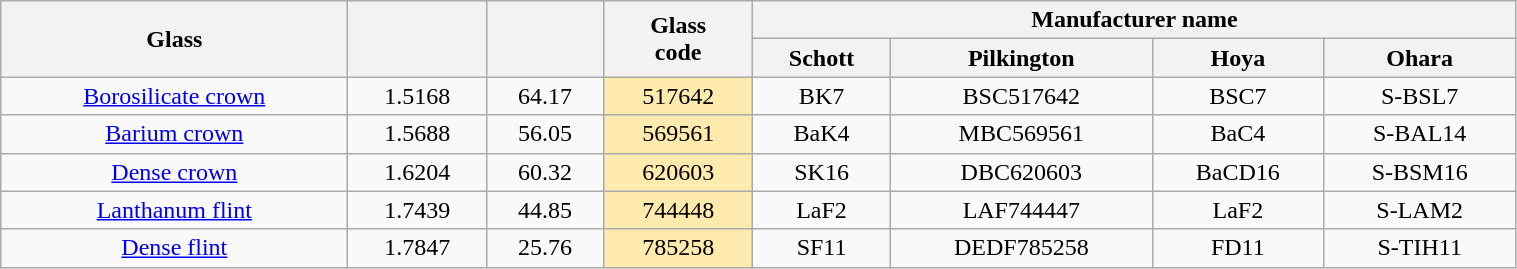<table class="wikitable" width="80%" style="text-align:center;">
<tr>
<th rowspan=2>Glass</th>
<th rowspan=2></th>
<th rowspan=2></th>
<th rowspan=2>Glass<br>code</th>
<th colspan=4>Manufacturer name</th>
</tr>
<tr>
<th>Schott</th>
<th>Pilkington</th>
<th>Hoya</th>
<th>Ohara</th>
</tr>
<tr>
<td><a href='#'>Borosilicate crown</a></td>
<td>1.5168</td>
<td>64.17</td>
<td bgcolor="#FFEBAD" style="text-align:center">517642</td>
<td>BK7</td>
<td>BSC517642</td>
<td>BSC7</td>
<td>S-BSL7</td>
</tr>
<tr>
<td><a href='#'>Barium crown</a></td>
<td>1.5688</td>
<td>56.05</td>
<td bgcolor="#FFEBAD" style="text-align:center">569561</td>
<td>BaK4</td>
<td>MBC569561</td>
<td>BaC4</td>
<td>S-BAL14</td>
</tr>
<tr>
<td><a href='#'>Dense crown</a></td>
<td>1.6204</td>
<td>60.32</td>
<td bgcolor="#FFEBAD" style="text-align:center">620603</td>
<td>SK16</td>
<td>DBC620603</td>
<td>BaCD16</td>
<td>S-BSM16</td>
</tr>
<tr>
<td><a href='#'>Lanthanum flint</a></td>
<td>1.7439</td>
<td>44.85</td>
<td bgcolor="#FFEBAD" style="text-align:center">744448</td>
<td>LaF2</td>
<td>LAF744447</td>
<td>LaF2</td>
<td>S-LAM2</td>
</tr>
<tr>
<td><a href='#'>Dense flint</a></td>
<td>1.7847</td>
<td>25.76</td>
<td bgcolor="#FFEBAD" style="text-align:center">785258</td>
<td>SF11</td>
<td>DEDF785258</td>
<td>FD11</td>
<td>S-TIH11</td>
</tr>
</table>
